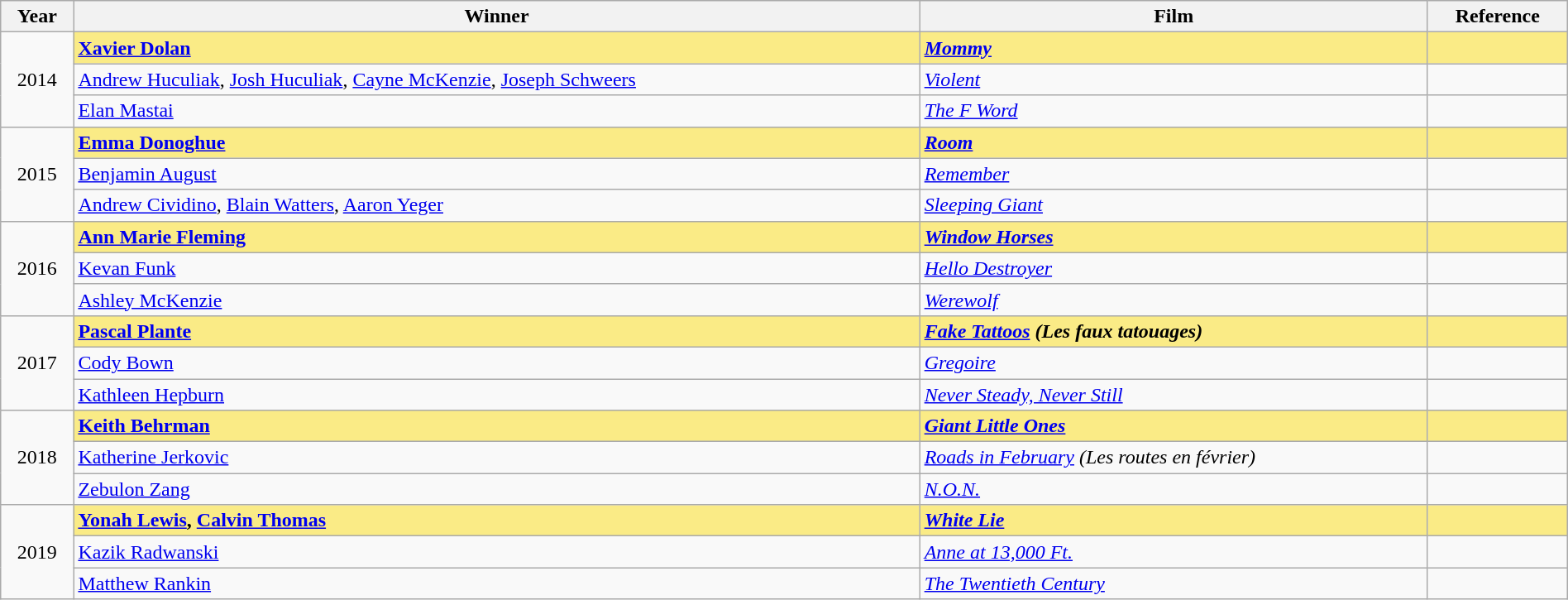<table class="wikitable" width="100%" cellpadding="5">
<tr>
<th>Year</th>
<th>Winner</th>
<th>Film</th>
<th>Reference</th>
</tr>
<tr>
<td style="text-align:center;" rowspan=3>2014</td>
<td style="background:#FAEB86;"><strong><a href='#'>Xavier Dolan</a></strong></td>
<td style="background:#FAEB86;"><strong><em><a href='#'>Mommy</a></em></strong></td>
<td style="background:#FAEB86;"></td>
</tr>
<tr>
<td><a href='#'>Andrew Huculiak</a>, <a href='#'>Josh Huculiak</a>, <a href='#'>Cayne McKenzie</a>, <a href='#'>Joseph Schweers</a></td>
<td><em><a href='#'>Violent</a></em></td>
<td></td>
</tr>
<tr>
<td><a href='#'>Elan Mastai</a></td>
<td><em><a href='#'>The F Word</a></em></td>
<td></td>
</tr>
<tr>
<td style="text-align:center;" rowspan=3>2015</td>
<td style="background:#FAEB86;"><strong><a href='#'>Emma Donoghue</a></strong></td>
<td style="background:#FAEB86;"><strong><em><a href='#'>Room</a></em></strong></td>
<td style="background:#FAEB86;"></td>
</tr>
<tr>
<td><a href='#'>Benjamin August</a></td>
<td><em><a href='#'>Remember</a></em></td>
<td></td>
</tr>
<tr>
<td><a href='#'>Andrew Cividino</a>, <a href='#'>Blain Watters</a>, <a href='#'>Aaron Yeger</a></td>
<td><em><a href='#'>Sleeping Giant</a></em></td>
<td></td>
</tr>
<tr>
<td style="text-align:center;" rowspan=3>2016</td>
<td style="background:#FAEB86;"><strong><a href='#'>Ann Marie Fleming</a></strong></td>
<td style="background:#FAEB86;"><strong><em><a href='#'>Window Horses</a></em></strong></td>
<td style="background:#FAEB86;"></td>
</tr>
<tr>
<td><a href='#'>Kevan Funk</a></td>
<td><em><a href='#'>Hello Destroyer</a></em></td>
<td></td>
</tr>
<tr>
<td><a href='#'>Ashley McKenzie</a></td>
<td><em><a href='#'>Werewolf</a></em></td>
<td></td>
</tr>
<tr>
<td style="text-align:center;" rowspan=3>2017</td>
<td style="background:#FAEB86;"><strong><a href='#'>Pascal Plante</a></strong></td>
<td style="background:#FAEB86;"><strong><em><a href='#'>Fake Tattoos</a> (Les faux tatouages)</em></strong></td>
<td style="background:#FAEB86;"></td>
</tr>
<tr>
<td><a href='#'>Cody Bown</a></td>
<td><em><a href='#'>Gregoire</a></em></td>
<td></td>
</tr>
<tr>
<td><a href='#'>Kathleen Hepburn</a></td>
<td><em><a href='#'>Never Steady, Never Still</a></em></td>
<td></td>
</tr>
<tr>
<td style="text-align:center;" rowspan=3>2018</td>
<td style="background:#FAEB86;"><strong><a href='#'>Keith Behrman</a></strong></td>
<td style="background:#FAEB86;"><strong><em><a href='#'>Giant Little Ones</a></em></strong></td>
<td style="background:#FAEB86;"></td>
</tr>
<tr>
<td><a href='#'>Katherine Jerkovic</a></td>
<td><em><a href='#'>Roads in February</a> (Les routes en février)</em></td>
<td></td>
</tr>
<tr>
<td><a href='#'>Zebulon Zang</a></td>
<td><em><a href='#'>N.O.N.</a></em></td>
<td></td>
</tr>
<tr>
<td style="text-align:center;" rowspan=3>2019</td>
<td style="background:#FAEB86;"><strong><a href='#'>Yonah Lewis</a>, <a href='#'>Calvin Thomas</a></strong></td>
<td style="background:#FAEB86;"><strong><em><a href='#'>White Lie</a></em></strong></td>
<td style="background:#FAEB86;"></td>
</tr>
<tr>
<td><a href='#'>Kazik Radwanski</a></td>
<td><em><a href='#'>Anne at 13,000 Ft.</a></em></td>
<td></td>
</tr>
<tr>
<td><a href='#'>Matthew Rankin</a></td>
<td><em><a href='#'>The Twentieth Century</a></em></td>
<td></td>
</tr>
</table>
